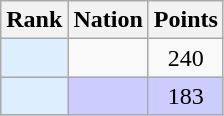<table class="wikitable sortable" style="text-align:center">
<tr>
<th>Rank</th>
<th>Nation</th>
<th>Points</th>
</tr>
<tr>
<td bgcolor = DDEEFF></td>
<td align=left></td>
<td>240</td>
</tr>
<tr style="background-color:#ccccff">
<td bgcolor = DDEEFF></td>
<td align=left></td>
<td>183</td>
</tr>
</table>
